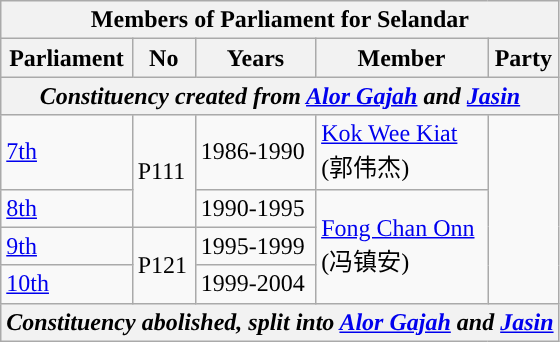<table class=wikitable>
<tr>
<th colspan="5">Members of Parliament for Selandar</th>
</tr>
<tr>
<th>Parliament</th>
<th>No</th>
<th>Years</th>
<th>Member</th>
<th>Party</th>
</tr>
<tr>
<th colspan="5" align="center"><em>Constituency created from <a href='#'>Alor Gajah</a> and <a href='#'>Jasin</a></em></th>
</tr>
<tr>
<td><a href='#'>7th</a></td>
<td rowspan="2">P111</td>
<td>1986-1990</td>
<td><a href='#'>Kok Wee Kiat</a>  <br>(郭伟杰)</td>
<td rowspan="4"></td>
</tr>
<tr>
<td><a href='#'>8th</a></td>
<td>1990-1995</td>
<td rowspan=3><a href='#'>Fong Chan Onn</a>  <br>(冯镇安)</td>
</tr>
<tr>
<td><a href='#'>9th</a></td>
<td rowspan="2">P121</td>
<td>1995-1999</td>
</tr>
<tr>
<td><a href='#'>10th</a></td>
<td>1999-2004</td>
</tr>
<tr>
<th colspan="5" align="center"><em>Constituency abolished, split into <a href='#'>Alor Gajah</a> and <a href='#'>Jasin</a></em></th>
</tr>
</table>
